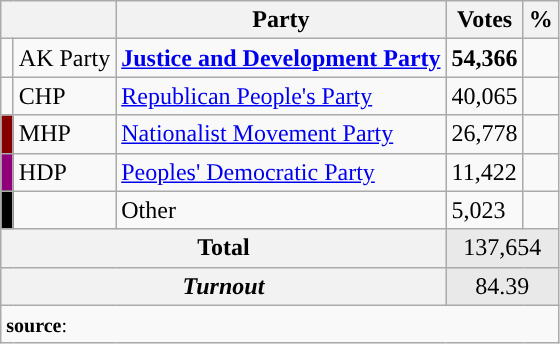<table class="wikitable">
<tr>
<th colspan="2" align="center"></th>
<th align="center">Party</th>
<th align="center">Votes</th>
<th align="center">%</th>
</tr>
<tr align="left">
<td></td>
<td>AK Party</td>
<td><strong><a href='#'>Justice and Development Party</a></strong></td>
<td><strong>54,366</strong></td>
<td><strong></strong></td>
</tr>
<tr align="left">
<td></td>
<td>CHP</td>
<td><a href='#'>Republican People's Party</a></td>
<td>40,065</td>
<td></td>
</tr>
<tr align="left">
<td bgcolor="#870000" width="1"></td>
<td>MHP</td>
<td><a href='#'>Nationalist Movement Party</a></td>
<td>26,778</td>
<td></td>
</tr>
<tr align="left">
<td bgcolor="#91007B" width="1"></td>
<td>HDP</td>
<td><a href='#'>Peoples' Democratic Party</a></td>
<td>11,422</td>
<td></td>
</tr>
<tr align="left">
<td bgcolor=" " width="1"></td>
<td></td>
<td>Other</td>
<td>5,023</td>
<td></td>
</tr>
<tr align="left" style="background-color:#E9E9E9">
<th colspan="3" align="center"><strong>Total</strong></th>
<td colspan="5" align="center">137,654</td>
</tr>
<tr align="left" style="background-color:#E9E9E9">
<th colspan="3" align="center"><em>Turnout</em></th>
<td colspan="5" align="center">84.39</td>
</tr>
<tr>
<td colspan="9" align="left"><small><strong>source</strong>: </small></td>
</tr>
</table>
